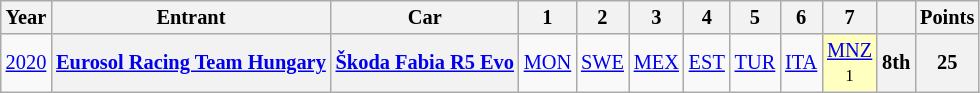<table class="wikitable" style="text-align:center; font-size:85%">
<tr>
<th>Year</th>
<th>Entrant</th>
<th>Car</th>
<th>1</th>
<th>2</th>
<th>3</th>
<th>4</th>
<th>5</th>
<th>6</th>
<th>7</th>
<th></th>
<th>Points</th>
</tr>
<tr>
<td><a href='#'>2020</a></td>
<th nowrap><a href='#'>Eurosol Racing Team Hungary</a></th>
<th nowrap><a href='#'>Škoda Fabia R5 Evo</a></th>
<td><a href='#'>MON</a></td>
<td><a href='#'>SWE</a></td>
<td><a href='#'>MEX</a></td>
<td><a href='#'>EST</a></td>
<td><a href='#'>TUR</a></td>
<td><a href='#'>ITA</a></td>
<td style="background:#FFFFBF;"><a href='#'>MNZ</a><br><small>1</small></td>
<th>8th</th>
<th>25</th>
</tr>
</table>
